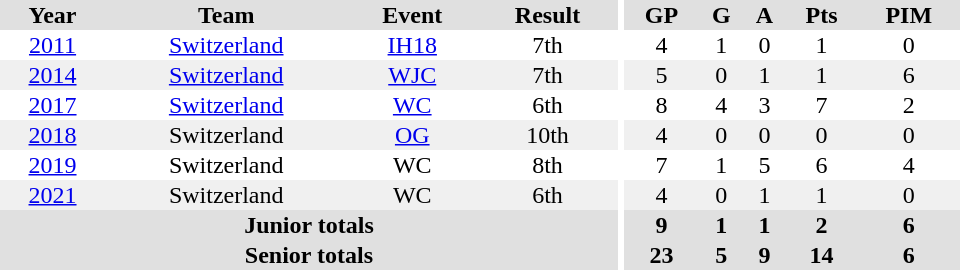<table border="0" cellpadding="1" cellspacing="0" ID="Table3" style="text-align:center; width:40em">
<tr ALIGN="center" bgcolor="#e0e0e0">
<th>Year</th>
<th>Team</th>
<th>Event</th>
<th>Result</th>
<th rowspan="99" bgcolor="#ffffff"></th>
<th>GP</th>
<th>G</th>
<th>A</th>
<th>Pts</th>
<th>PIM</th>
</tr>
<tr>
<td><a href='#'>2011</a></td>
<td><a href='#'>Switzerland</a></td>
<td><a href='#'>IH18</a></td>
<td>7th</td>
<td>4</td>
<td>1</td>
<td>0</td>
<td>1</td>
<td>0</td>
</tr>
<tr bgcolor="#f0f0f0">
<td><a href='#'>2014</a></td>
<td><a href='#'>Switzerland</a></td>
<td><a href='#'>WJC</a></td>
<td>7th</td>
<td>5</td>
<td>0</td>
<td>1</td>
<td>1</td>
<td>6</td>
</tr>
<tr>
<td><a href='#'>2017</a></td>
<td><a href='#'>Switzerland</a></td>
<td><a href='#'>WC</a></td>
<td>6th</td>
<td>8</td>
<td>4</td>
<td>3</td>
<td>7</td>
<td>2</td>
</tr>
<tr bgcolor="#f0f0f0">
<td><a href='#'>2018</a></td>
<td>Switzerland</td>
<td><a href='#'>OG</a></td>
<td>10th</td>
<td>4</td>
<td>0</td>
<td>0</td>
<td>0</td>
<td>0</td>
</tr>
<tr>
<td><a href='#'>2019</a></td>
<td>Switzerland</td>
<td>WC</td>
<td>8th</td>
<td>7</td>
<td>1</td>
<td>5</td>
<td>6</td>
<td>4</td>
</tr>
<tr bgcolor="#f0f0f0">
<td><a href='#'>2021</a></td>
<td>Switzerland</td>
<td>WC</td>
<td>6th</td>
<td>4</td>
<td>0</td>
<td>1</td>
<td>1</td>
<td>0</td>
</tr>
<tr bgcolor="#e0e0e0">
<th colspan="4">Junior totals</th>
<th>9</th>
<th>1</th>
<th>1</th>
<th>2</th>
<th>6</th>
</tr>
<tr bgcolor="#e0e0e0">
<th colspan="4">Senior totals</th>
<th>23</th>
<th>5</th>
<th>9</th>
<th>14</th>
<th>6</th>
</tr>
</table>
